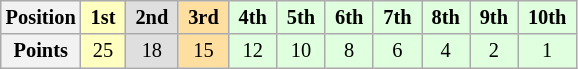<table class="wikitable" style="font-size:85%; text-align:center">
<tr>
<th>Position</th>
<td style="background:#ffffbf;"> <strong>1st</strong> </td>
<td style="background:#dfdfdf;"> <strong>2nd</strong> </td>
<td style="background:#ffdf9f;"> <strong>3rd</strong> </td>
<td style="background:#dfffdf;"> <strong>4th</strong> </td>
<td style="background:#dfffdf;"> <strong>5th</strong> </td>
<td style="background:#dfffdf;"> <strong>6th</strong> </td>
<td style="background:#dfffdf;"> <strong>7th</strong> </td>
<td style="background:#dfffdf;"> <strong>8th</strong> </td>
<td style="background:#dfffdf;"> <strong>9th</strong> </td>
<td style="background:#dfffdf;"> <strong>10th</strong> </td>
</tr>
<tr>
<th>Points</th>
<td style="background:#ffffbf;">25</td>
<td style="background:#dfdfdf;">18</td>
<td style="background:#ffdf9f;">15</td>
<td style="background:#dfffdf;">12</td>
<td style="background:#dfffdf;">10</td>
<td style="background:#dfffdf;">8</td>
<td style="background:#dfffdf;">6</td>
<td style="background:#dfffdf;">4</td>
<td style="background:#dfffdf;">2</td>
<td style="background:#dfffdf;">1</td>
</tr>
</table>
